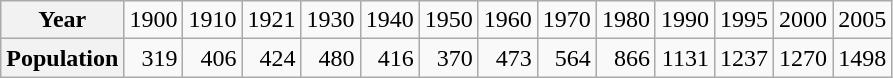<table class="wikitable" style="text-align:right;">
<tr>
<th>Year</th>
<td>1900</td>
<td>1910</td>
<td>1921</td>
<td>1930</td>
<td>1940</td>
<td>1950</td>
<td>1960</td>
<td>1970</td>
<td>1980</td>
<td>1990</td>
<td>1995</td>
<td>2000</td>
<td>2005</td>
</tr>
<tr>
<th>Population</th>
<td>319</td>
<td>406</td>
<td>424</td>
<td>480</td>
<td>416</td>
<td>370</td>
<td>473</td>
<td>564</td>
<td>866</td>
<td>1131</td>
<td>1237</td>
<td>1270</td>
<td>1498</td>
</tr>
</table>
